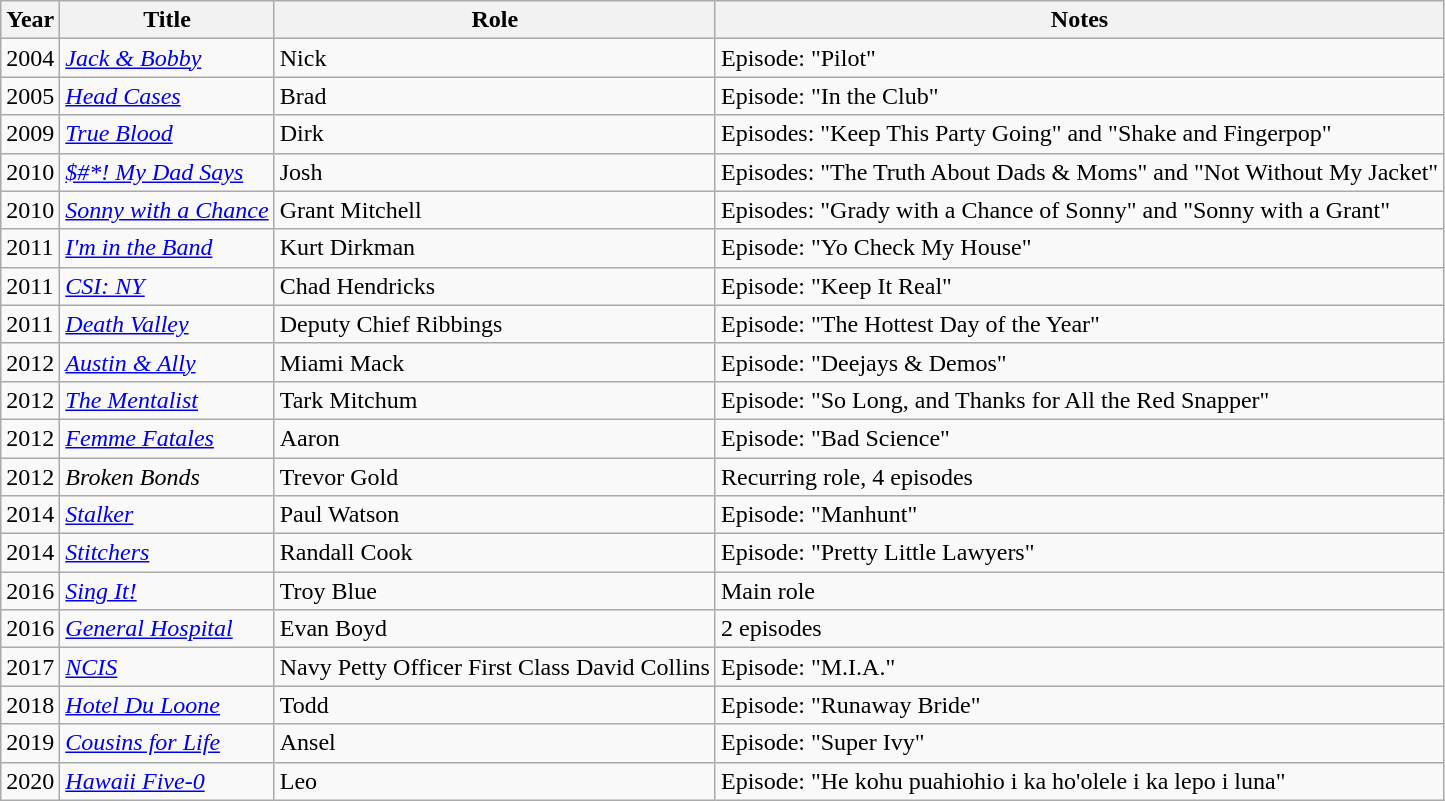<table class="wikitable sortable">
<tr>
<th>Year</th>
<th>Title</th>
<th>Role</th>
<th class="unsortable">Notes</th>
</tr>
<tr>
<td>2004</td>
<td><em><a href='#'>Jack & Bobby</a></em></td>
<td>Nick</td>
<td>Episode: "Pilot"</td>
</tr>
<tr>
<td>2005</td>
<td><em><a href='#'>Head Cases</a></em></td>
<td>Brad</td>
<td>Episode: "In the Club"</td>
</tr>
<tr>
<td>2009</td>
<td><em><a href='#'>True Blood</a></em></td>
<td>Dirk</td>
<td>Episodes: "Keep This Party Going" and "Shake and Fingerpop"</td>
</tr>
<tr>
<td>2010</td>
<td><em><a href='#'>$#*! My Dad Says</a></em></td>
<td>Josh</td>
<td>Episodes: "The Truth About Dads & Moms" and "Not Without My Jacket"</td>
</tr>
<tr>
<td>2010</td>
<td><em><a href='#'>Sonny with a Chance</a></em></td>
<td>Grant Mitchell</td>
<td>Episodes: "Grady with a Chance of Sonny" and "Sonny with a Grant"</td>
</tr>
<tr>
<td>2011</td>
<td><em><a href='#'>I'm in the Band</a></em></td>
<td>Kurt Dirkman</td>
<td>Episode: "Yo Check My House"</td>
</tr>
<tr>
<td>2011</td>
<td><em><a href='#'>CSI: NY</a></em></td>
<td>Chad Hendricks</td>
<td>Episode: "Keep It Real"</td>
</tr>
<tr>
<td>2011</td>
<td><em><a href='#'>Death Valley</a></em></td>
<td>Deputy Chief Ribbings</td>
<td>Episode: "The Hottest Day of the Year"</td>
</tr>
<tr>
<td>2012</td>
<td><em><a href='#'>Austin & Ally</a></em></td>
<td>Miami Mack</td>
<td>Episode: "Deejays & Demos"</td>
</tr>
<tr>
<td>2012</td>
<td><em><a href='#'>The Mentalist</a></em></td>
<td>Tark Mitchum</td>
<td>Episode: "So Long, and Thanks for All the Red Snapper"</td>
</tr>
<tr>
<td>2012</td>
<td><em><a href='#'>Femme Fatales</a></em></td>
<td>Aaron</td>
<td>Episode: "Bad Science"</td>
</tr>
<tr>
<td>2012</td>
<td><em>Broken Bonds</em></td>
<td>Trevor Gold</td>
<td>Recurring role, 4 episodes</td>
</tr>
<tr>
<td>2014</td>
<td><em><a href='#'>Stalker</a></em></td>
<td>Paul Watson</td>
<td>Episode: "Manhunt"</td>
</tr>
<tr>
<td>2014</td>
<td><em><a href='#'>Stitchers</a></em></td>
<td>Randall Cook</td>
<td>Episode: "Pretty Little Lawyers"</td>
</tr>
<tr>
<td>2016</td>
<td><em><a href='#'>Sing It!</a></em></td>
<td>Troy Blue</td>
<td>Main role</td>
</tr>
<tr>
<td>2016</td>
<td><em><a href='#'>General Hospital</a></em></td>
<td>Evan Boyd</td>
<td>2 episodes</td>
</tr>
<tr>
<td>2017</td>
<td><em><a href='#'>NCIS</a></em></td>
<td>Navy Petty Officer First Class David Collins</td>
<td>Episode: "M.I.A."</td>
</tr>
<tr>
<td>2018</td>
<td><em><a href='#'>Hotel Du Loone</a></em></td>
<td>Todd</td>
<td>Episode: "Runaway Bride"</td>
</tr>
<tr>
<td>2019</td>
<td><em><a href='#'>Cousins for Life</a></em></td>
<td>Ansel</td>
<td>Episode: "Super Ivy"</td>
</tr>
<tr>
<td>2020</td>
<td><em><a href='#'>Hawaii Five-0</a></em></td>
<td>Leo</td>
<td>Episode: "He kohu puahiohio i ka ho'olele i ka lepo i luna"</td>
</tr>
</table>
